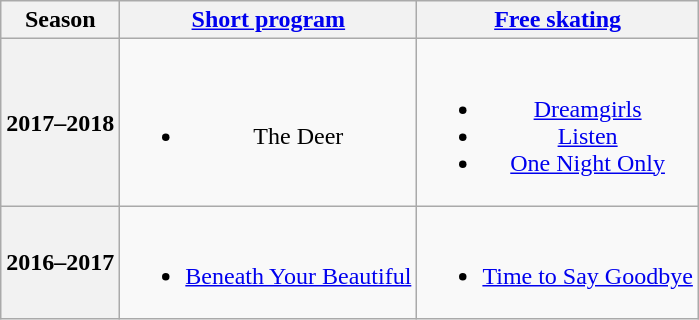<table class=wikitable style=text-align:center>
<tr>
<th>Season</th>
<th><a href='#'>Short program</a></th>
<th><a href='#'>Free skating</a></th>
</tr>
<tr>
<th>2017–2018 <br> </th>
<td><br><ul><li>The Deer <br></li></ul></td>
<td><br><ul><li><a href='#'>Dreamgirls</a></li><li><a href='#'>Listen</a></li><li><a href='#'>One Night Only</a></li></ul></td>
</tr>
<tr>
<th>2016–2017 <br> </th>
<td><br><ul><li><a href='#'>Beneath Your Beautiful</a> <br></li></ul></td>
<td><br><ul><li><a href='#'>Time to Say Goodbye</a> <br></li></ul></td>
</tr>
</table>
